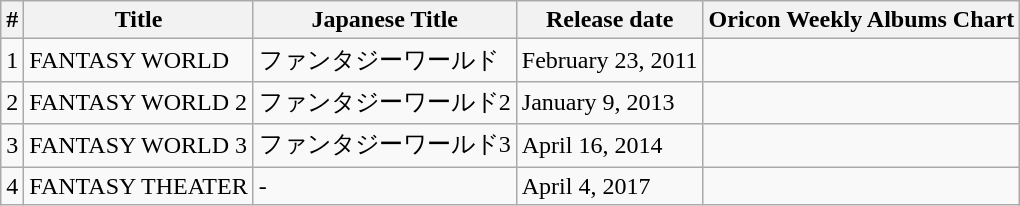<table class="wikitable sortable">
<tr>
<th>#</th>
<th>Title</th>
<th>Japanese Title</th>
<th>Release date</th>
<th>Oricon Weekly Albums Chart</th>
</tr>
<tr>
<td>1</td>
<td>FANTASY WORLD</td>
<td>ファンタジーワールド</td>
<td>February 23, 2011</td>
<td></td>
</tr>
<tr>
<td>2</td>
<td>FANTASY WORLD 2</td>
<td>ファンタジーワールド2</td>
<td>January 9, 2013</td>
<td></td>
</tr>
<tr>
<td>3</td>
<td>FANTASY WORLD 3</td>
<td>ファンタジーワールド3</td>
<td>April 16, 2014</td>
<td></td>
</tr>
<tr>
<td>4</td>
<td>FANTASY THEATER</td>
<td>-</td>
<td>April 4, 2017</td>
<td></td>
</tr>
</table>
